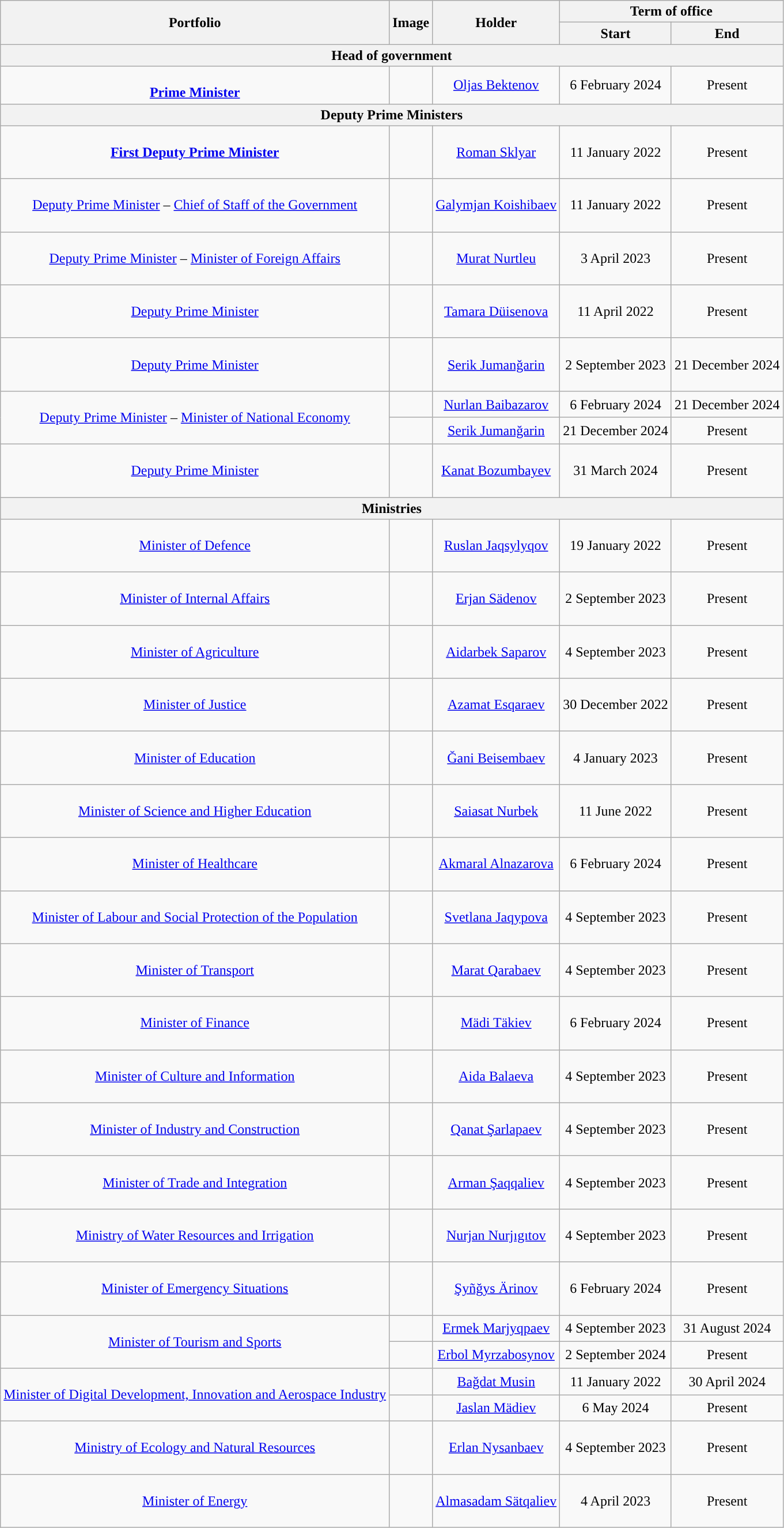<table class="wikitable" style="text-align:center">
<tr>
<th rowspan="2">Portfolio</th>
<th rowspan="2">Image</th>
<th rowspan="2">Holder</th>
<th colspan="2">Term of office</th>
</tr>
<tr>
<th>Start</th>
<th>End</th>
</tr>
<tr>
<th colspan="5"><strong>Head of government</strong></th>
</tr>
<tr>
<td><br><a href='#'><strong>Prime Minister</strong></a><br><small><strong></strong></small></td>
<td></td>
<td><a href='#'>Oljas Bektenov</a></td>
<td style="text-align:center;">6 February 2024</td>
<td style="text-align:center;">Present</td>
</tr>
<tr>
<th colspan="5"><strong>Deputy Prime Ministers</strong></th>
</tr>
<tr>
<td><br><strong><a href='#'>First Deputy Prime Minister</a></strong><br><small></small><br><small></small></td>
<td></td>
<td><a href='#'>Roman Sklyar</a></td>
<td style="text-align:center;">11 January 2022</td>
<td style="text-align:center;">Present</td>
</tr>
<tr>
<td><br><a href='#'>Deputy Prime Minister</a> – <a href='#'>Chief of Staff of the Government</a><br><small></small><br><small></small></td>
<td></td>
<td><a href='#'>Galymjan Koishibaev</a></td>
<td>11 January 2022</td>
<td>Present</td>
</tr>
<tr>
<td><br><a href='#'>Deputy Prime Minister</a> – <a href='#'>Minister of Foreign Affairs</a><br><small></small><br><small></small></td>
<td></td>
<td><a href='#'>Murat Nurtleu</a></td>
<td style="text-align:center;">3 April 2023</td>
<td style="text-align:center;">Present</td>
</tr>
<tr>
<td><br><a href='#'>Deputy Prime Minister</a><br><small></small><br><small></small></td>
<td></td>
<td><a href='#'>Tamara Düisenova</a></td>
<td style="text-align:center;">11 April 2022</td>
<td style="text-align:center;">Present</td>
</tr>
<tr>
<td><br><a href='#'>Deputy Prime Minister</a><br><small></small><br><small></small></td>
<td></td>
<td><a href='#'>Serik Jumanğarin</a></td>
<td>2 September 2023</td>
<td>21 December 2024</td>
</tr>
<tr>
<td rowspan=2><br><a href='#'>Deputy Prime Minister</a> – <a href='#'>Minister of National Economy</a><br><small></small><br><small></small></td>
<td></td>
<td><a href='#'>Nurlan Baibazarov</a></td>
<td>6 February 2024</td>
<td>21 December 2024</td>
</tr>
<tr>
<td></td>
<td><a href='#'>Serik Jumanğarin</a></td>
<td>21 December 2024</td>
<td>Present</td>
</tr>
<tr>
<td><br><a href='#'>Deputy Prime Minister</a><br><small></small><br><small></small></td>
<td></td>
<td><a href='#'>Kanat Bozumbayev</a></td>
<td>31 March 2024</td>
<td>Present</td>
</tr>
<tr>
<th colspan="5"><strong>Ministries</strong></th>
</tr>
<tr>
<td><br><a href='#'>Minister of Defence</a><br><small></small><br><small></small></td>
<td></td>
<td><a href='#'>Ruslan Jaqsylyqov</a></td>
<td style="text-align:center;">19 January 2022</td>
<td style="text-align:center;">Present</td>
</tr>
<tr>
<td><br><a href='#'>Minister of Internal Affairs</a><br><small></small><br><small></small></td>
<td></td>
<td><a href='#'>Erjan Sädenov</a></td>
<td>2 September 2023</td>
<td>Present</td>
</tr>
<tr>
<td><br><a href='#'>Minister of Agriculture</a><br><small></small><br><small></small></td>
<td></td>
<td><a href='#'>Aidarbek Saparov</a></td>
<td>4 September 2023</td>
<td>Present</td>
</tr>
<tr>
<td><br><a href='#'>Minister of Justice</a><br><small></small><br><small></small></td>
<td></td>
<td><a href='#'>Azamat Esqaraev</a></td>
<td style="text-align:center;">30 December 2022</td>
<td style="text-align:center;">Present</td>
</tr>
<tr>
<td><br><a href='#'>Minister of Education</a><br><small></small><br><small></small></td>
<td></td>
<td><a href='#'>Ğani Beisembaev</a></td>
<td style="text-align:center;">4 January 2023</td>
<td style="text-align:center;">Present</td>
</tr>
<tr>
<td><br><a href='#'>Minister of Science and Higher Education</a><br><small></small><br><small></small></td>
<td></td>
<td><a href='#'>Saiasat Nurbek</a></td>
<td style="text-align:center;">11 June 2022</td>
<td style="text-align:center;">Present</td>
</tr>
<tr>
<td><br><a href='#'>Minister of Healthcare</a><br><small></small><br><small></small></td>
<td></td>
<td><a href='#'>Akmaral Alnazarova</a></td>
<td style="text-align:center;">6 February 2024</td>
<td style="text-align:center;">Present</td>
</tr>
<tr>
<td><br><a href='#'>Minister of Labour and Social Protection of the Population</a><br><small></small><br><small></small></td>
<td></td>
<td><a href='#'>Svetlana Jaqypova</a></td>
<td>4 September 2023</td>
<td>Present</td>
</tr>
<tr>
<td><br><a href='#'>Minister of Transport</a><br><small></small><br><small></small></td>
<td></td>
<td><a href='#'>Marat Qarabaev</a></td>
<td>4 September 2023</td>
<td>Present</td>
</tr>
<tr>
<td><br><a href='#'>Minister of Finance</a><br><small></small><br><small></small></td>
<td></td>
<td><a href='#'>Mädi Täkiev</a></td>
<td>6 February 2024</td>
<td>Present</td>
</tr>
<tr>
<td><br><a href='#'>Minister of Culture and Information</a><br><small></small><br><small></small></td>
<td></td>
<td><a href='#'>Aida Balaeva</a></td>
<td>4 September 2023</td>
<td>Present</td>
</tr>
<tr>
<td><br><a href='#'>Minister of Industry and Construction</a><br><small></small><br><small></small></td>
<td></td>
<td><a href='#'>Qanat Şarlapaev</a></td>
<td>4 September 2023</td>
<td>Present</td>
</tr>
<tr>
<td><br><a href='#'>Minister of Trade and Integration</a><br><small></small><br><small></small></td>
<td></td>
<td><a href='#'>Arman Şaqqaliev</a></td>
<td>4 September 2023</td>
<td>Present</td>
</tr>
<tr>
<td><br><a href='#'>Ministry of Water Resources and Irrigation</a><br><small></small><br><small></small></td>
<td></td>
<td><a href='#'>Nurjan Nurjıgıtov</a></td>
<td>4 September 2023</td>
<td>Present</td>
</tr>
<tr>
<td><br><a href='#'>Minister of Emergency Situations</a><br><small></small><br><small></small></td>
<td></td>
<td><a href='#'>Şyñğys Ärinov</a></td>
<td style="text-align:center;">6 February 2024</td>
<td style="text-align:center;">Present</td>
</tr>
<tr>
<td rowspan="2"><br><a href='#'>Minister of Tourism and Sports</a><br><small></small><br><small></small></td>
<td></td>
<td><a href='#'>Ermek Marjyqpaev</a></td>
<td>4 September 2023</td>
<td>31 August 2024</td>
</tr>
<tr>
<td></td>
<td><a href='#'>Erbol Myrzabosynov</a></td>
<td>2 September 2024</td>
<td>Present</td>
</tr>
<tr>
<td rowspan="2"><br><a href='#'>Minister of Digital Development, Innovation and Aerospace Industry</a><br><small></small><br><small></small></td>
<td></td>
<td><a href='#'>Bağdat Musin</a></td>
<td style="text-align:center;">11 January 2022</td>
<td style="text-align:center;">30 April 2024</td>
</tr>
<tr>
<td></td>
<td><a href='#'>Jaslan Mädiev</a></td>
<td>6 May 2024</td>
<td>Present</td>
</tr>
<tr>
<td><br><a href='#'>Ministry of Ecology and Natural Resources</a><br><small></small><br><small></small></td>
<td></td>
<td><a href='#'>Erlan Nysanbaev</a></td>
<td>4 September 2023</td>
<td>Present</td>
</tr>
<tr>
<td><br><a href='#'>Minister of Energy</a><br><small></small><br><small></small></td>
<td></td>
<td><a href='#'>Almasadam Sätqaliev</a></td>
<td style="text-align:center;">4 April 2023</td>
<td style="text-align:center;">Present</td>
</tr>
</table>
